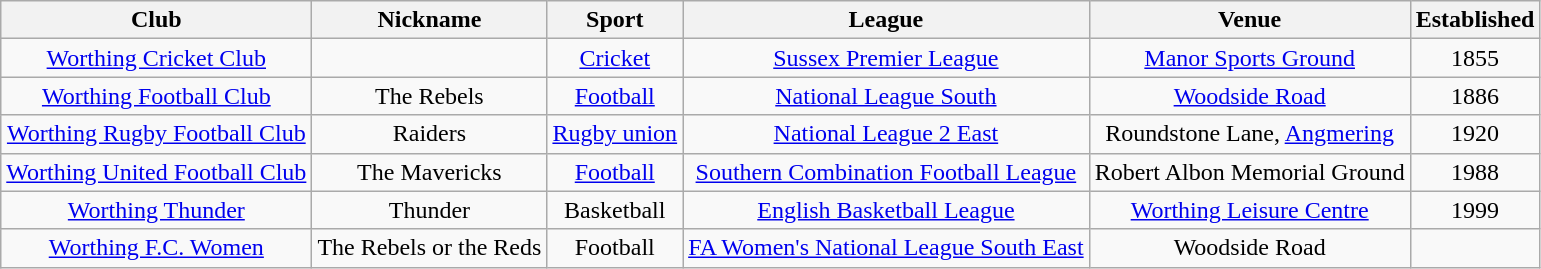<table class="wikitable sortable" style="text-align:center">
<tr>
<th scope="col">Club</th>
<th scope="col">Nickname</th>
<th scope="col">Sport</th>
<th scope="col">League</th>
<th scope="col">Venue</th>
<th scope="col">Established</th>
</tr>
<tr>
<td><a href='#'>Worthing Cricket Club</a></td>
<td></td>
<td><a href='#'>Cricket</a></td>
<td><a href='#'>Sussex Premier League</a></td>
<td><a href='#'>Manor Sports Ground</a></td>
<td>1855</td>
</tr>
<tr>
<td><a href='#'>Worthing Football Club</a></td>
<td>The Rebels</td>
<td><a href='#'>Football</a></td>
<td><a href='#'>National League South</a></td>
<td><a href='#'>Woodside Road</a></td>
<td>1886</td>
</tr>
<tr>
<td><a href='#'>Worthing Rugby Football Club</a></td>
<td>Raiders</td>
<td><a href='#'>Rugby union</a></td>
<td><a href='#'>National League 2 East</a></td>
<td>Roundstone Lane, <a href='#'>Angmering</a></td>
<td>1920</td>
</tr>
<tr>
<td><a href='#'>Worthing United Football Club</a></td>
<td>The Mavericks</td>
<td><a href='#'>Football</a></td>
<td><a href='#'>Southern Combination Football League</a></td>
<td>Robert Albon Memorial Ground</td>
<td>1988</td>
</tr>
<tr>
<td><a href='#'>Worthing Thunder</a></td>
<td>Thunder</td>
<td>Basketball</td>
<td><a href='#'>English Basketball League</a></td>
<td><a href='#'>Worthing Leisure Centre</a></td>
<td>1999</td>
</tr>
<tr>
<td><a href='#'>Worthing F.C. Women</a></td>
<td>The Rebels or the Reds</td>
<td>Football</td>
<td><a href='#'>FA Women's National League South East</a></td>
<td>Woodside Road</td>
<td></td>
</tr>
</table>
